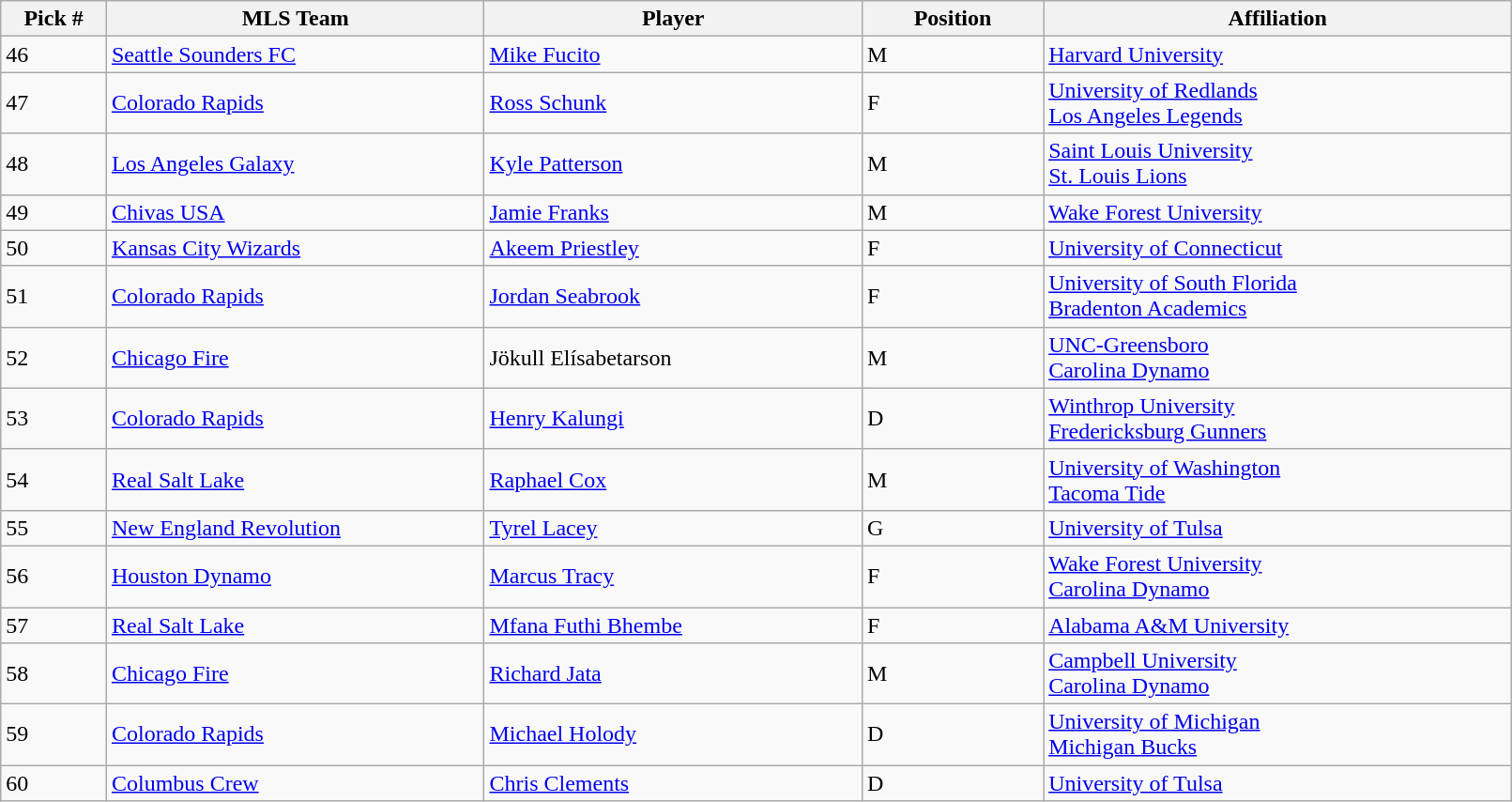<table class="wikitable sortable" style="width: 85%">
<tr>
<th width=7%>Pick #</th>
<th width=25%>MLS Team</th>
<th width=25%>Player</th>
<th width=12%>Position</th>
<th>Affiliation</th>
</tr>
<tr>
<td>46</td>
<td><a href='#'>Seattle Sounders FC</a></td>
<td> <a href='#'>Mike Fucito</a></td>
<td>M</td>
<td><a href='#'>Harvard University</a></td>
</tr>
<tr>
<td>47</td>
<td><a href='#'>Colorado Rapids</a> </td>
<td> <a href='#'>Ross Schunk</a></td>
<td>F</td>
<td><a href='#'>University of Redlands</a><br><a href='#'>Los Angeles Legends</a></td>
</tr>
<tr>
<td>48</td>
<td><a href='#'>Los Angeles Galaxy</a></td>
<td> <a href='#'>Kyle Patterson</a></td>
<td>M</td>
<td><a href='#'>Saint Louis University</a><br><a href='#'>St. Louis Lions</a></td>
</tr>
<tr>
<td>49</td>
<td><a href='#'>Chivas USA</a> </td>
<td> <a href='#'>Jamie Franks</a></td>
<td>M</td>
<td><a href='#'>Wake Forest University</a></td>
</tr>
<tr>
<td>50</td>
<td><a href='#'>Kansas City Wizards</a> </td>
<td> <a href='#'>Akeem Priestley</a></td>
<td>F</td>
<td><a href='#'>University of Connecticut</a></td>
</tr>
<tr>
<td>51</td>
<td><a href='#'>Colorado Rapids</a> </td>
<td> <a href='#'>Jordan Seabrook</a></td>
<td>F</td>
<td><a href='#'>University of South Florida</a><br><a href='#'>Bradenton Academics</a></td>
</tr>
<tr>
<td>52</td>
<td><a href='#'>Chicago Fire</a> </td>
<td> Jökull Elísabetarson</td>
<td>M</td>
<td><a href='#'>UNC-Greensboro</a><br><a href='#'>Carolina Dynamo</a></td>
</tr>
<tr>
<td>53</td>
<td><a href='#'>Colorado Rapids</a> </td>
<td> <a href='#'>Henry Kalungi</a></td>
<td>D</td>
<td><a href='#'>Winthrop University</a><br><a href='#'>Fredericksburg Gunners</a></td>
</tr>
<tr>
<td>54</td>
<td><a href='#'>Real Salt Lake</a> </td>
<td> <a href='#'>Raphael Cox</a></td>
<td>M</td>
<td><a href='#'>University of Washington</a><br><a href='#'>Tacoma Tide</a></td>
</tr>
<tr>
<td>55</td>
<td><a href='#'>New England Revolution</a></td>
<td> <a href='#'>Tyrel Lacey</a></td>
<td>G</td>
<td><a href='#'>University of Tulsa</a></td>
</tr>
<tr>
<td>56</td>
<td><a href='#'>Houston Dynamo</a></td>
<td> <a href='#'>Marcus Tracy</a></td>
<td>F</td>
<td><a href='#'>Wake Forest University</a><br><a href='#'>Carolina Dynamo</a></td>
</tr>
<tr>
<td>57</td>
<td><a href='#'>Real Salt Lake</a></td>
<td> <a href='#'>Mfana Futhi Bhembe</a></td>
<td>F</td>
<td><a href='#'>Alabama A&M University</a></td>
</tr>
<tr>
<td>58</td>
<td><a href='#'>Chicago Fire</a></td>
<td> <a href='#'>Richard Jata</a></td>
<td>M</td>
<td><a href='#'>Campbell University</a><br><a href='#'>Carolina Dynamo</a></td>
</tr>
<tr>
<td>59</td>
<td><a href='#'>Colorado Rapids</a> </td>
<td> <a href='#'>Michael Holody</a></td>
<td>D</td>
<td><a href='#'>University of Michigan</a><br><a href='#'>Michigan Bucks</a></td>
</tr>
<tr>
<td>60</td>
<td><a href='#'>Columbus Crew</a></td>
<td> <a href='#'>Chris Clements</a></td>
<td>D</td>
<td><a href='#'>University of Tulsa</a></td>
</tr>
</table>
